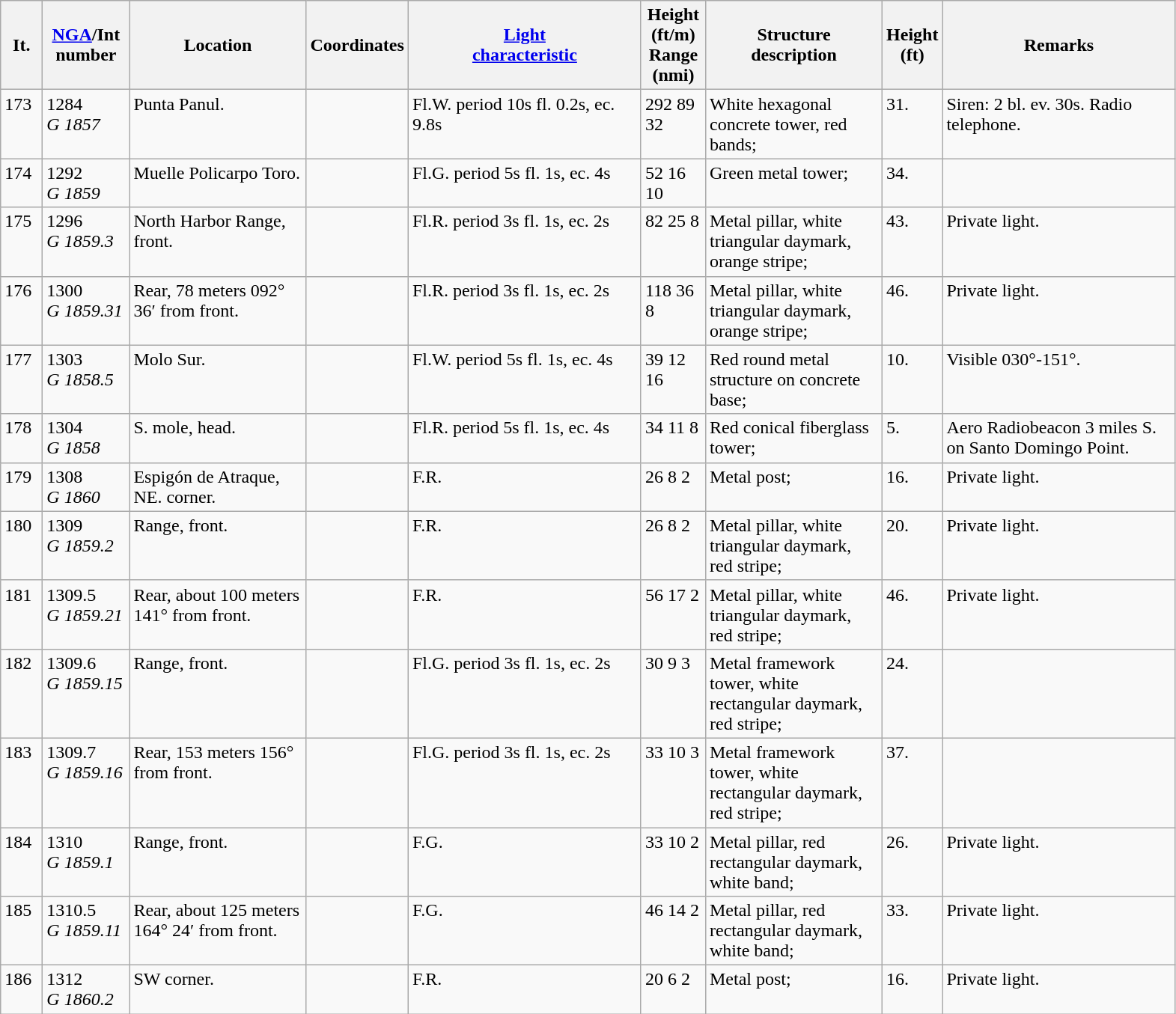<table class="wikitable">
<tr>
<th width="30">It.</th>
<th width="70"><a href='#'>NGA</a>/Int<br>number</th>
<th width="150">Location</th>
<th width="80">Coordinates</th>
<th width="200"><a href='#'>Light<br>characteristic</a></th>
<th width="50">Height (ft/m)<br>Range (nmi)</th>
<th width="150">Structure<br>description</th>
<th width="30">Height (ft)</th>
<th width="200">Remarks</th>
</tr>
<tr valign="top">
<td>173</td>
<td>1284<br><em>G 1857</em></td>
<td>Punta Panul.</td>
<td></td>
<td>Fl.W. period 10s fl. 0.2s, ec. 9.8s</td>
<td>292 89 32</td>
<td>White hexagonal concrete tower,  red bands;</td>
<td>31.</td>
<td>Siren:  2 bl. ev. 30s. Radio telephone.</td>
</tr>
<tr valign="top">
<td>174</td>
<td>1292<br><em>G 1859</em></td>
<td>Muelle Policarpo Toro.</td>
<td></td>
<td>Fl.G. period 5s fl. 1s, ec. 4s</td>
<td>52 16 10</td>
<td>Green metal tower;</td>
<td>34.</td>
<td></td>
</tr>
<tr valign="top">
<td>175</td>
<td>1296<br><em>G 1859.3</em></td>
<td>North Harbor Range, front.</td>
<td></td>
<td>Fl.R. period 3s fl. 1s, ec. 2s</td>
<td>82 25 8</td>
<td>Metal pillar, white triangular  daymark, orange stripe;</td>
<td>43.</td>
<td>Private light.</td>
</tr>
<tr valign="top">
<td>176</td>
<td>1300<br><em>G 1859.31</em></td>
<td>Rear, 78 meters 092° 36′ from  front.</td>
<td></td>
<td>Fl.R. period 3s fl. 1s, ec. 2s</td>
<td>118 36 8</td>
<td>Metal pillar, white triangular  daymark, orange stripe;</td>
<td>46.</td>
<td>Private light.</td>
</tr>
<tr valign="top">
<td>177</td>
<td>1303<br><em>G 1858.5</em></td>
<td>Molo Sur.</td>
<td></td>
<td>Fl.W. period 5s fl. 1s, ec. 4s</td>
<td>39 12 16</td>
<td>Red round metal structure on  concrete base;</td>
<td>10.</td>
<td>Visible 030°-151°.</td>
</tr>
<tr valign="top">
<td>178</td>
<td>1304<br><em>G 1858</em></td>
<td>S. mole, head.</td>
<td></td>
<td>Fl.R. period 5s fl. 1s, ec. 4s</td>
<td>34 11 8</td>
<td>Red conical fiberglass tower;</td>
<td>5.</td>
<td>Aero Radiobeacon 3 miles S.  on Santo Domingo Point.</td>
</tr>
<tr valign="top">
<td>179</td>
<td>1308<br><em>G 1860</em></td>
<td>Espigón de Atraque, NE.  corner.</td>
<td></td>
<td>F.R.</td>
<td>26 8 2</td>
<td>Metal post;</td>
<td>16.</td>
<td>Private light.</td>
</tr>
<tr valign="top">
<td>180</td>
<td>1309<br><em>G 1859.2</em></td>
<td>Range, front.</td>
<td></td>
<td>F.R.</td>
<td>26 8 2</td>
<td>Metal pillar, white triangular  daymark, red stripe;</td>
<td>20.</td>
<td>Private light.</td>
</tr>
<tr valign="top">
<td>181</td>
<td>1309.5<br><em>G 1859.21</em></td>
<td>Rear, about 100 meters 141° from front.</td>
<td></td>
<td>F.R.</td>
<td>56 17 2</td>
<td>Metal pillar, white triangular  daymark, red stripe;</td>
<td>46.</td>
<td>Private light.</td>
</tr>
<tr valign="top">
<td>182</td>
<td>1309.6<br><em>G 1859.15</em></td>
<td>Range, front.</td>
<td></td>
<td>Fl.G. period 3s fl. 1s, ec. 2s</td>
<td>30 9 3</td>
<td>Metal framework tower, white  rectangular daymark, red  stripe;</td>
<td>24.</td>
<td></td>
</tr>
<tr valign="top">
<td>183</td>
<td>1309.7<br><em>G  1859.16</em></td>
<td>Rear, 153 meters 156° from  front.</td>
<td></td>
<td>Fl.G. period 3s fl. 1s, ec. 2s</td>
<td>33 10 3</td>
<td>Metal framework tower, white  rectangular daymark, red  stripe;</td>
<td>37.</td>
<td></td>
</tr>
<tr valign="top">
<td>184</td>
<td>1310<br><em>G 1859.1</em></td>
<td>Range, front.</td>
<td></td>
<td>F.G.</td>
<td>33 10 2</td>
<td>Metal pillar, red rectangular  daymark, white band;</td>
<td>26.</td>
<td>Private light.</td>
</tr>
<tr valign="top">
<td>185</td>
<td>1310.5<br><em>G 1859.11</em></td>
<td>Rear, about 125 meters  164° 24′ from front.</td>
<td></td>
<td>F.G.</td>
<td>46 14 2</td>
<td>Metal pillar, red rectangular  daymark, white band;</td>
<td>33.</td>
<td>Private light.</td>
</tr>
<tr valign="top">
<td>186</td>
<td>1312<br><em>G 1860.2</em></td>
<td>SW corner.</td>
<td></td>
<td>F.R.</td>
<td>20 6 2</td>
<td>Metal post;</td>
<td>16.</td>
<td>Private light.</td>
</tr>
</table>
